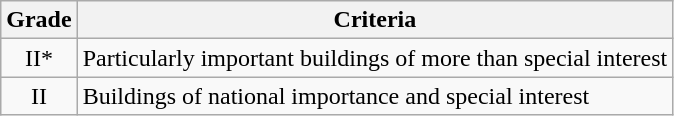<table class="wikitable">
<tr>
<th>Grade</th>
<th>Criteria</th>
</tr>
<tr>
<td align="center" >II*</td>
<td>Particularly important buildings of more than special interest</td>
</tr>
<tr>
<td align="center" >II</td>
<td>Buildings of national importance and special interest</td>
</tr>
</table>
